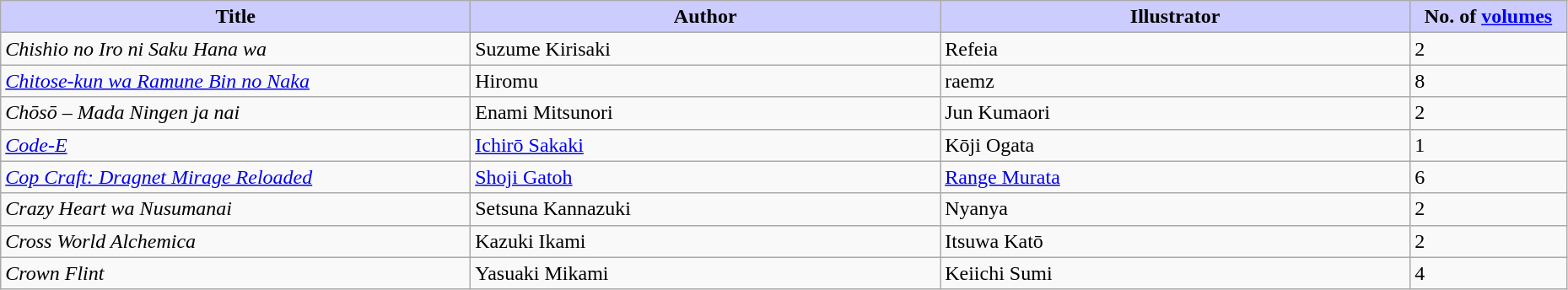<table class="wikitable" style="width: 98%;">
<tr>
<th width=30% style="background:#ccf;">Title</th>
<th width=30% style="background:#ccf;">Author</th>
<th width=30% style="background:#ccf;">Illustrator</th>
<th width=10% style="background:#ccf;">No. of <a href='#'>volumes</a></th>
</tr>
<tr>
<td><em>Chishio no Iro ni Saku Hana wa</em></td>
<td>Suzume Kirisaki</td>
<td>Refeia</td>
<td>2</td>
</tr>
<tr>
<td><em><a href='#'>Chitose-kun wa Ramune Bin no Naka</a></em></td>
<td>Hiromu</td>
<td>raemz</td>
<td>8</td>
</tr>
<tr>
<td><em>Chōsō – Mada Ningen ja nai </em></td>
<td>Enami Mitsunori</td>
<td>Jun Kumaori</td>
<td>2</td>
</tr>
<tr>
<td><em><a href='#'>Code-E</a></em></td>
<td><a href='#'>Ichirō Sakaki</a></td>
<td>Kōji Ogata</td>
<td>1</td>
</tr>
<tr>
<td><em><a href='#'>Cop Craft: Dragnet Mirage Reloaded</a> </em></td>
<td><a href='#'>Shoji Gatoh</a></td>
<td><a href='#'>Range Murata</a></td>
<td>6</td>
</tr>
<tr>
<td><em>Crazy Heart wa Nusumanai</em></td>
<td>Setsuna Kannazuki</td>
<td>Nyanya</td>
<td>2</td>
</tr>
<tr>
<td><em>Cross World Alchemica</em></td>
<td>Kazuki Ikami</td>
<td>Itsuwa Katō</td>
<td>2</td>
</tr>
<tr>
<td><em>Crown Flint</em></td>
<td>Yasuaki Mikami</td>
<td>Keiichi Sumi</td>
<td>4</td>
</tr>
</table>
